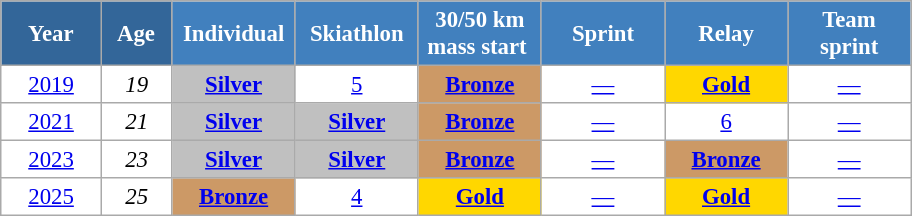<table class="wikitable" style="font-size:95%; text-align:center; border:grey solid 1px; border-collapse:collapse; background:#ffffff;">
<tr>
<th style="background-color:#369; color:white; width:60px;"> Year </th>
<th style="background-color:#369; color:white; width:40px;"> Age </th>
<th style="background-color:#4180be; color:white; width:75px;"> Individual </th>
<th style="background-color:#4180be; color:white; width:75px;"> Skiathlon </th>
<th style="background-color:#4180be; color:white; width:75px;"> 30/50 km <br>mass start </th>
<th style="background-color:#4180be; color:white; width:75px;"> Sprint </th>
<th style="background-color:#4180be; color:white; width:75px;"> Relay </th>
<th style="background-color:#4180be; color:white; width:75px;"> Team <br> sprint </th>
</tr>
<tr>
<td><a href='#'>2019</a></td>
<td><em>19</em></td>
<td style="background:silver;"><a href='#'><strong>Silver</strong></a></td>
<td><a href='#'>5</a></td>
<td style="background:#c96;"><a href='#'><strong>Bronze</strong></a></td>
<td><a href='#'>—</a></td>
<td style="background:gold;"><a href='#'><strong>Gold</strong></a></td>
<td><a href='#'>—</a></td>
</tr>
<tr>
<td><a href='#'>2021</a></td>
<td><em>21</em></td>
<td style="background-color:silver;"><a href='#'><strong>Silver</strong></a></td>
<td style="background-color:silver;"><a href='#'><strong>Silver</strong></a></td>
<td style="background-color: #C96;"><a href='#'><strong>Bronze</strong></a></td>
<td><a href='#'>—</a></td>
<td><a href='#'>6</a></td>
<td><a href='#'>—</a></td>
</tr>
<tr>
<td><a href='#'>2023</a></td>
<td><em>23</em></td>
<td style="background-color:silver;"><a href='#'><strong>Silver</strong></a></td>
<td style="background-color:silver;"><a href='#'><strong>Silver</strong></a></td>
<td style="background-color: #C96;"><a href='#'><strong>Bronze</strong></a></td>
<td><a href='#'>—</a></td>
<td style="background-color: #C96;"><a href='#'><strong>Bronze</strong></a></td>
<td><a href='#'>—</a></td>
</tr>
<tr>
<td><a href='#'>2025</a></td>
<td><em>25</em></td>
<td style="background: #C96;"><a href='#'><strong>Bronze</strong></a></td>
<td><a href='#'>4</a></td>
<td style="background:gold;"><a href='#'><strong>Gold</strong></a></td>
<td><a href='#'>—</a></td>
<td style="background:gold;"><a href='#'><strong>Gold</strong></a></td>
<td><a href='#'>—</a></td>
</tr>
</table>
